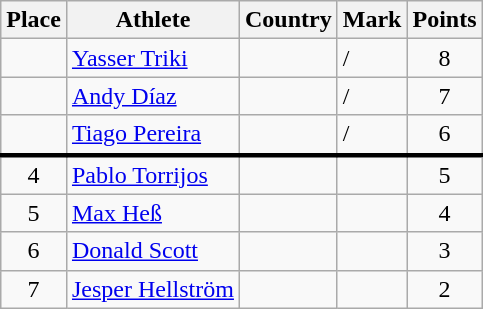<table class="wikitable">
<tr>
<th>Place</th>
<th>Athlete</th>
<th>Country</th>
<th>Mark</th>
<th>Points</th>
</tr>
<tr>
<td align=center></td>
<td><a href='#'>Yasser Triki</a></td>
<td></td>
<td>  /<br><em> </em></td>
<td align=center>8</td>
</tr>
<tr>
<td align=center></td>
<td><a href='#'>Andy Díaz</a></td>
<td></td>
<td> /<br><em> </em></td>
<td align=center>7</td>
</tr>
<tr>
<td align=center></td>
<td><a href='#'>Tiago Pereira</a></td>
<td></td>
<td> /<br><em> </em></td>
<td align=center>6</td>
</tr>
<tr style="border-top:3px solid black;">
<td align=center>4</td>
<td><a href='#'>Pablo Torrijos</a></td>
<td></td>
<td> </td>
<td align=center>5</td>
</tr>
<tr>
<td align=center>5</td>
<td><a href='#'>Max Heß</a></td>
<td></td>
<td> </td>
<td align=center>4</td>
</tr>
<tr>
<td align=center>6</td>
<td><a href='#'>Donald Scott</a></td>
<td></td>
<td> </td>
<td align=center>3</td>
</tr>
<tr>
<td align=center>7</td>
<td><a href='#'>Jesper Hellström</a></td>
<td></td>
<td> </td>
<td align=center>2</td>
</tr>
</table>
